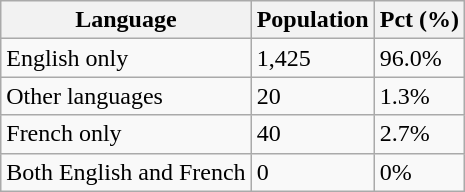<table class="wikitable">
<tr>
<th>Language</th>
<th>Population</th>
<th>Pct (%)</th>
</tr>
<tr>
<td>English only</td>
<td>1,425</td>
<td>96.0%</td>
</tr>
<tr>
<td>Other languages</td>
<td>20</td>
<td>1.3%</td>
</tr>
<tr>
<td>French only</td>
<td>40</td>
<td>2.7%</td>
</tr>
<tr>
<td>Both English and French</td>
<td>0</td>
<td>0%</td>
</tr>
</table>
